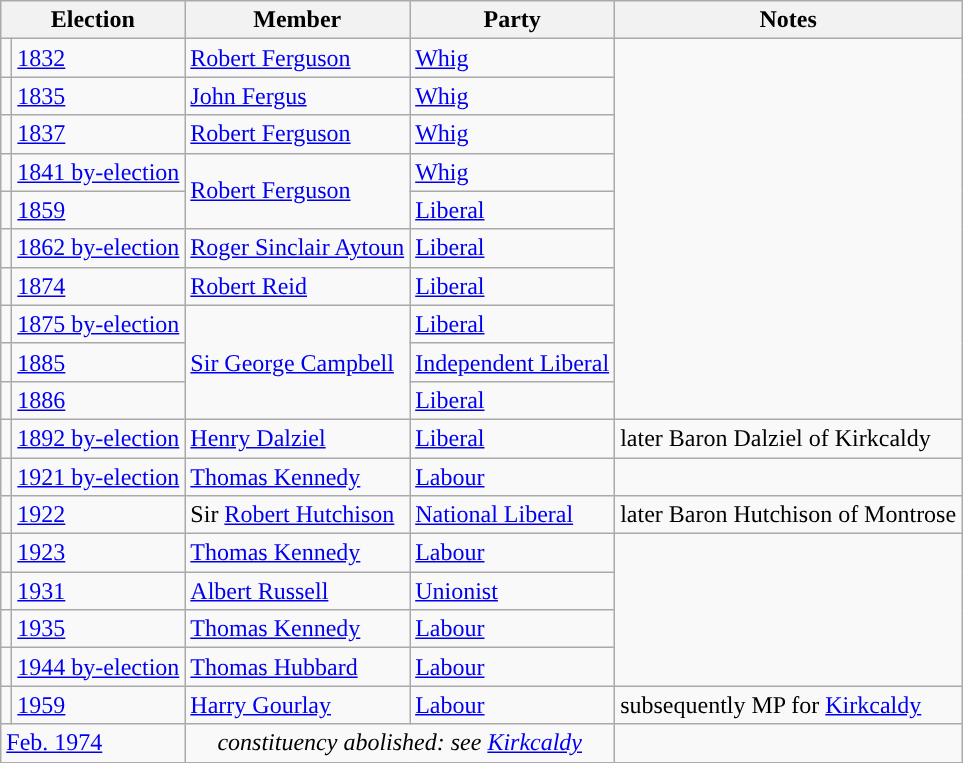<table class="wikitable">
<tr>
<th colspan="2">Election</th>
<th>Member</th>
<th>Party</th>
<th>Notes</th>
</tr>
<tr>
<td style="color:inherit;background-color: "></td>
<td><a href='#'>1832</a></td>
<td><a href='#'>Robert Ferguson</a></td>
<td><a href='#'>Whig</a></td>
</tr>
<tr>
<td style="color:inherit;background-color: "></td>
<td><a href='#'>1835</a></td>
<td><a href='#'>John Fergus</a></td>
<td><a href='#'>Whig</a></td>
</tr>
<tr>
<td style="color:inherit;background-color: "></td>
<td><a href='#'>1837</a></td>
<td><a href='#'>Robert Ferguson</a></td>
<td><a href='#'>Whig</a></td>
</tr>
<tr>
<td style="color:inherit;background-color: "></td>
<td><a href='#'>1841 by-election</a></td>
<td rowspan="2"><a href='#'>Robert Ferguson</a></td>
<td><a href='#'>Whig</a></td>
</tr>
<tr>
<td style="color:inherit;background-color: "></td>
<td><a href='#'>1859</a></td>
<td><a href='#'>Liberal</a></td>
</tr>
<tr>
<td style="color:inherit;background-color: "></td>
<td><a href='#'>1862 by-election</a></td>
<td><a href='#'>Roger Sinclair Aytoun</a></td>
<td><a href='#'>Liberal</a></td>
</tr>
<tr>
<td style="color:inherit;background-color: "></td>
<td><a href='#'>1874</a></td>
<td><a href='#'>Robert Reid</a></td>
<td><a href='#'>Liberal</a></td>
</tr>
<tr>
<td style="color:inherit;background-color: "></td>
<td><a href='#'>1875 by-election</a></td>
<td rowspan=3><a href='#'>Sir George Campbell</a></td>
<td><a href='#'>Liberal</a></td>
</tr>
<tr>
<td style="color:inherit;background-color: "></td>
<td><a href='#'>1885</a></td>
<td><a href='#'>Independent Liberal</a></td>
</tr>
<tr>
<td style="color:inherit;background-color: "></td>
<td><a href='#'>1886</a></td>
<td><a href='#'>Liberal</a></td>
</tr>
<tr>
<td style="color:inherit;background-color: "></td>
<td><a href='#'>1892 by-election</a></td>
<td><a href='#'>Henry Dalziel</a></td>
<td><a href='#'>Liberal</a></td>
<td>later Baron Dalziel of Kirkcaldy</td>
</tr>
<tr>
<td style="color:inherit;background-color: "></td>
<td><a href='#'>1921 by-election</a></td>
<td><a href='#'>Thomas Kennedy</a></td>
<td><a href='#'>Labour</a></td>
</tr>
<tr>
<td style="color:inherit;background-color: "></td>
<td><a href='#'>1922</a></td>
<td>Sir <a href='#'>Robert Hutchison</a></td>
<td><a href='#'>National Liberal</a></td>
<td>later Baron Hutchison of Montrose</td>
</tr>
<tr>
<td style="color:inherit;background-color: "></td>
<td><a href='#'>1923</a></td>
<td><a href='#'>Thomas Kennedy</a></td>
<td><a href='#'>Labour</a></td>
</tr>
<tr>
<td style="color:inherit;background-color: "></td>
<td><a href='#'>1931</a></td>
<td><a href='#'>Albert Russell</a></td>
<td><a href='#'>Unionist</a></td>
</tr>
<tr>
<td style="color:inherit;background-color: "></td>
<td><a href='#'>1935</a></td>
<td><a href='#'>Thomas Kennedy</a></td>
<td><a href='#'>Labour</a></td>
</tr>
<tr>
<td style="color:inherit;background-color: "></td>
<td><a href='#'>1944 by-election</a></td>
<td><a href='#'>Thomas Hubbard</a></td>
<td><a href='#'>Labour</a></td>
</tr>
<tr>
<td style="color:inherit;background-color: "></td>
<td><a href='#'>1959</a></td>
<td><a href='#'>Harry Gourlay</a></td>
<td><a href='#'>Labour</a></td>
<td>subsequently MP for <a href='#'>Kirkcaldy</a></td>
</tr>
<tr>
<td colspan="2"><a href='#'>Feb. 1974</a></td>
<td colspan="2" align="center"><em>constituency abolished: see <a href='#'>Kirkcaldy</a></em></td>
</tr>
</table>
